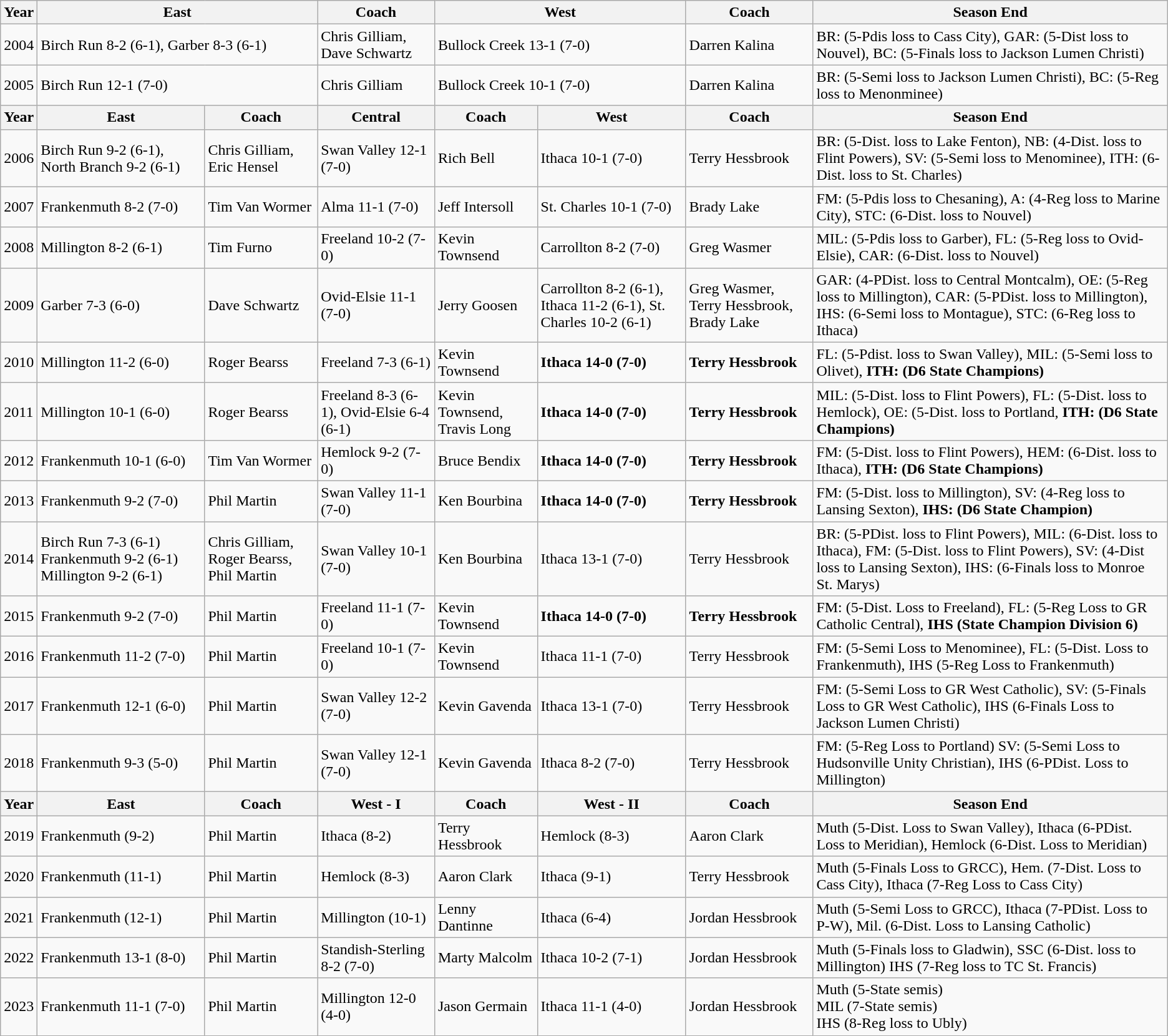<table class="wikitable mw-collapsible mw-collapsed">
<tr>
<th>Year</th>
<th colspan="2">East</th>
<th>Coach</th>
<th colspan="2">West</th>
<th>Coach</th>
<th>Season End</th>
</tr>
<tr>
<td>2004</td>
<td colspan="2">Birch Run 8-2 (6-1), Garber 8-3 (6-1)</td>
<td>Chris Gilliam, Dave Schwartz</td>
<td colspan="2">Bullock Creek 13-1 (7-0)</td>
<td>Darren Kalina</td>
<td>BR: (5-Pdis loss to Cass City), GAR: (5-Dist loss to Nouvel), BC: (5-Finals loss to Jackson Lumen Christi)</td>
</tr>
<tr>
<td>2005</td>
<td colspan="2">Birch Run 12-1 (7-0)</td>
<td>Chris Gilliam</td>
<td colspan="2">Bullock Creek 10-1 (7-0)</td>
<td>Darren Kalina</td>
<td>BR: (5-Semi loss to Jackson Lumen Christi), BC: (5-Reg loss to Menonminee)</td>
</tr>
<tr>
<th>Year</th>
<th>East</th>
<th>Coach</th>
<th>Central</th>
<th>Coach</th>
<th>West</th>
<th>Coach</th>
<th>Season End</th>
</tr>
<tr>
<td>2006</td>
<td>Birch Run 9-2 (6-1), North Branch 9-2 (6-1)</td>
<td>Chris Gilliam, Eric Hensel</td>
<td>Swan Valley 12-1 (7-0)</td>
<td>Rich Bell</td>
<td>Ithaca 10-1 (7-0)</td>
<td>Terry Hessbrook</td>
<td>BR: (5-Dist. loss to Lake Fenton), NB: (4-Dist. loss to Flint Powers), SV: (5-Semi loss to Menominee), ITH: (6-Dist. loss to St. Charles)</td>
</tr>
<tr>
<td>2007</td>
<td>Frankenmuth 8-2 (7-0)</td>
<td>Tim Van Wormer</td>
<td>Alma 11-1 (7-0)</td>
<td>Jeff Intersoll</td>
<td>St. Charles 10-1 (7-0)</td>
<td>Brady Lake</td>
<td>FM: (5-Pdis loss to Chesaning), A: (4-Reg loss to Marine City), STC: (6-Dist. loss to Nouvel)</td>
</tr>
<tr>
<td>2008</td>
<td>Millington 8-2 (6-1)</td>
<td>Tim Furno</td>
<td>Freeland 10-2 (7-0)</td>
<td>Kevin Townsend</td>
<td>Carrollton 8-2 (7-0)</td>
<td>Greg Wasmer</td>
<td>MIL: (5-Pdis loss to Garber), FL: (5-Reg loss to Ovid-Elsie), CAR: (6-Dist. loss to Nouvel)</td>
</tr>
<tr>
<td>2009</td>
<td>Garber 7-3 (6-0)</td>
<td>Dave Schwartz</td>
<td>Ovid-Elsie 11-1 (7-0)</td>
<td>Jerry Goosen</td>
<td>Carrollton 8-2 (6-1), Ithaca 11-2 (6-1), St. Charles 10-2 (6-1)</td>
<td>Greg Wasmer, Terry Hessbrook, Brady Lake</td>
<td>GAR: (4-PDist. loss to Central Montcalm), OE: (5-Reg loss to Millington), CAR: (5-PDist. loss to Millington), IHS: (6-Semi loss to Montague), STC: (6-Reg loss to Ithaca)</td>
</tr>
<tr>
<td>2010</td>
<td>Millington 11-2 (6-0)</td>
<td>Roger Bearss</td>
<td>Freeland 7-3 (6-1)</td>
<td>Kevin Townsend</td>
<td><strong>Ithaca 14-0 (7-0)</strong></td>
<td><strong>Terry Hessbrook</strong></td>
<td>FL: (5-Pdist. loss to Swan Valley), MIL: (5-Semi loss to Olivet), <strong>ITH: (D6 State Champions)</strong></td>
</tr>
<tr>
<td>2011</td>
<td>Millington 10-1 (6-0)</td>
<td>Roger Bearss</td>
<td>Freeland 8-3 (6-1), Ovid-Elsie 6-4 (6-1)</td>
<td>Kevin Townsend, Travis Long</td>
<td><strong>Ithaca 14-0 (7-0)</strong></td>
<td><strong>Terry Hessbrook</strong></td>
<td>MIL: (5-Dist. loss to Flint Powers), FL: (5-Dist. loss to Hemlock), OE: (5-Dist. loss to Portland, <strong>ITH: (D6 State Champions)</strong></td>
</tr>
<tr>
<td>2012</td>
<td>Frankenmuth 10-1 (6-0)</td>
<td>Tim Van Wormer</td>
<td>Hemlock 9-2 (7-0)</td>
<td>Bruce Bendix</td>
<td><strong>Ithaca 14-0 (7-0)</strong></td>
<td><strong>Terry Hessbrook</strong></td>
<td>FM: (5-Dist. loss to Flint Powers), HEM: (6-Dist. loss to Ithaca), <strong>ITH: (D6 State Champions)</strong></td>
</tr>
<tr>
<td>2013</td>
<td>Frankenmuth 9-2 (7-0)</td>
<td>Phil Martin</td>
<td>Swan Valley 11-1 (7-0)</td>
<td>Ken Bourbina</td>
<td><strong>Ithaca 14-0 (7-0)</strong></td>
<td><strong>Terry Hessbrook</strong></td>
<td>FM: (5-Dist. loss to Millington), SV: (4-Reg loss to Lansing Sexton), <strong>IHS: (D6 State Champion)</strong></td>
</tr>
<tr>
<td>2014</td>
<td>Birch Run 7-3 (6-1) Frankenmuth 9-2 (6-1) Millington 9-2 (6-1)</td>
<td>Chris Gilliam, Roger Bearss, Phil Martin</td>
<td>Swan Valley 10-1 (7-0)</td>
<td>Ken Bourbina</td>
<td>Ithaca 13-1 (7-0)</td>
<td>Terry Hessbrook</td>
<td>BR: (5-PDist. loss to Flint Powers), MIL: (6-Dist. loss to Ithaca), FM: (5-Dist. loss to Flint Powers), SV: (4-Dist loss to Lansing Sexton), IHS: (6-Finals loss to Monroe St. Marys)</td>
</tr>
<tr>
<td>2015</td>
<td>Frankenmuth 9-2 (7-0)</td>
<td>Phil Martin</td>
<td>Freeland 11-1 (7-0)</td>
<td>Kevin Townsend</td>
<td><strong>Ithaca 14-0 (7-0)</strong></td>
<td><strong>Terry Hessbrook</strong></td>
<td>FM: (5-Dist. Loss to Freeland), FL: (5-Reg Loss to GR Catholic Central), <strong>IHS (State Champion Division 6)</strong></td>
</tr>
<tr>
<td>2016</td>
<td>Frankenmuth 11-2 (7-0)</td>
<td>Phil Martin</td>
<td>Freeland 10-1 (7-0)</td>
<td>Kevin Townsend</td>
<td>Ithaca 11-1 (7-0)</td>
<td>Terry Hessbrook</td>
<td>FM: (5-Semi Loss to Menominee), FL: (5-Dist. Loss to Frankenmuth), IHS (5-Reg Loss to Frankenmuth)</td>
</tr>
<tr>
<td>2017</td>
<td>Frankenmuth 12-1 (6-0)</td>
<td>Phil Martin</td>
<td>Swan Valley 12-2 (7-0)</td>
<td>Kevin Gavenda</td>
<td>Ithaca 13-1 (7-0)</td>
<td>Terry Hessbrook</td>
<td>FM: (5-Semi Loss to GR West Catholic), SV: (5-Finals Loss to GR West Catholic), IHS (6-Finals Loss to Jackson Lumen Christi)</td>
</tr>
<tr>
<td>2018</td>
<td>Frankenmuth 9-3 (5-0)</td>
<td>Phil Martin</td>
<td>Swan Valley 12-1 (7-0)</td>
<td>Kevin Gavenda</td>
<td>Ithaca 8-2 (7-0)</td>
<td>Terry Hessbrook</td>
<td>FM: (5-Reg Loss to Portland) SV: (5-Semi Loss to Hudsonville Unity Christian), IHS (6-PDist. Loss to Millington)</td>
</tr>
<tr>
<th>Year</th>
<th>East</th>
<th>Coach</th>
<th>West - I</th>
<th>Coach</th>
<th>West - II</th>
<th>Coach</th>
<th>Season End</th>
</tr>
<tr>
<td>2019</td>
<td>Frankenmuth (9-2)</td>
<td>Phil Martin</td>
<td>Ithaca (8-2)</td>
<td>Terry Hessbrook</td>
<td>Hemlock (8-3)</td>
<td>Aaron Clark</td>
<td>Muth (5-Dist. Loss to Swan Valley), Ithaca (6-PDist. Loss to Meridian), Hemlock (6-Dist. Loss to Meridian)</td>
</tr>
<tr>
<td>2020</td>
<td>Frankenmuth (11-1)</td>
<td>Phil Martin</td>
<td>Hemlock (8-3)</td>
<td>Aaron Clark</td>
<td>Ithaca (9-1)</td>
<td>Terry Hessbrook</td>
<td>Muth (5-Finals Loss to GRCC), Hem. (7-Dist. Loss to Cass City), Ithaca (7-Reg Loss to Cass City)</td>
</tr>
<tr>
<td>2021</td>
<td>Frankenmuth (12-1)</td>
<td>Phil Martin</td>
<td>Millington (10-1)</td>
<td>Lenny Dantinne</td>
<td>Ithaca (6-4)</td>
<td>Jordan Hessbrook</td>
<td>Muth (5-Semi Loss to GRCC), Ithaca (7-PDist. Loss to P-W), Mil. (6-Dist. Loss to Lansing Catholic)</td>
</tr>
<tr>
<td>2022</td>
<td>Frankenmuth 13-1 (8-0)</td>
<td>Phil Martin</td>
<td>Standish-Sterling 8-2 (7-0)</td>
<td>Marty Malcolm</td>
<td>Ithaca 10-2 (7-1)</td>
<td>Jordan Hessbrook</td>
<td>Muth (5-Finals loss to Gladwin), SSC (6-Dist. loss to Millington) IHS (7-Reg loss to TC St. Francis)</td>
</tr>
<tr>
<td>2023</td>
<td>Frankenmuth 11-1 (7-0)</td>
<td>Phil Martin</td>
<td>Millington 12-0 (4-0)</td>
<td>Jason Germain</td>
<td>Ithaca 11-1 (4-0)</td>
<td>Jordan Hessbrook</td>
<td>Muth (5-State semis)<br>MIL (7-State semis)<br>IHS (8-Reg loss to Ubly)</td>
</tr>
</table>
